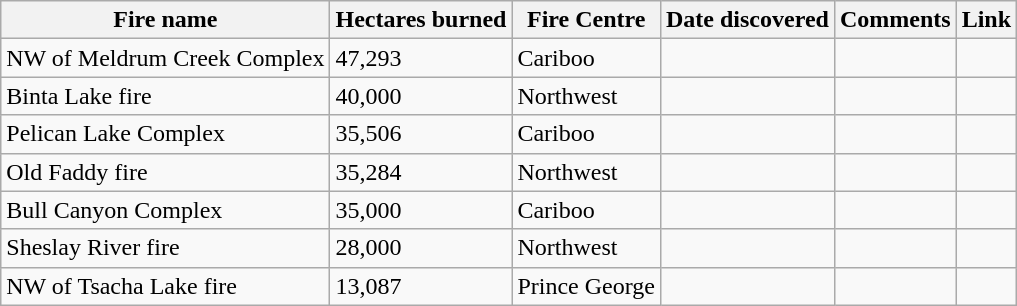<table class="wikitable sortable">
<tr>
<th>Fire name</th>
<th>Hectares burned</th>
<th>Fire Centre</th>
<th>Date discovered</th>
<th>Comments</th>
<th>Link</th>
</tr>
<tr>
<td>NW of Meldrum Creek Complex</td>
<td>47,293</td>
<td>Cariboo</td>
<td></td>
<td></td>
<td></td>
</tr>
<tr>
<td>Binta Lake fire</td>
<td>40,000</td>
<td>Northwest</td>
<td></td>
<td></td>
<td></td>
</tr>
<tr>
<td>Pelican Lake Complex</td>
<td>35,506</td>
<td>Cariboo</td>
<td></td>
<td></td>
<td></td>
</tr>
<tr>
<td>Old Faddy fire</td>
<td>35,284</td>
<td>Northwest</td>
<td></td>
<td></td>
<td></td>
</tr>
<tr>
<td>Bull Canyon Complex</td>
<td>35,000</td>
<td>Cariboo</td>
<td></td>
<td></td>
<td></td>
</tr>
<tr>
<td>Sheslay River fire</td>
<td>28,000</td>
<td>Northwest</td>
<td></td>
<td></td>
<td></td>
</tr>
<tr>
<td>NW of Tsacha Lake fire</td>
<td>13,087</td>
<td>Prince George</td>
<td></td>
<td></td>
</tr>
</table>
